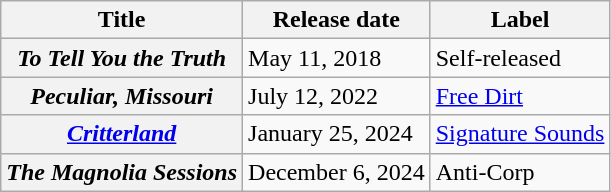<table class="wikitable plainrowheaders">
<tr>
<th scope="col">Title</th>
<th scope="col">Release date</th>
<th scope="col">Label</th>
</tr>
<tr>
<th scope="row"><em>To Tell You the Truth</em></th>
<td>May 11, 2018</td>
<td>Self-released</td>
</tr>
<tr>
<th scope="row"><em>Peculiar, Missouri</em></th>
<td>July 12, 2022</td>
<td><a href='#'>Free Dirt</a></td>
</tr>
<tr>
<th scope="row"><em><a href='#'>Critterland</a></em></th>
<td>January 25, 2024</td>
<td><a href='#'>Signature Sounds</a></td>
</tr>
<tr>
<th scope="row"><em>The Magnolia Sessions</em></th>
<td>December 6, 2024</td>
<td>Anti-Corp</td>
</tr>
</table>
